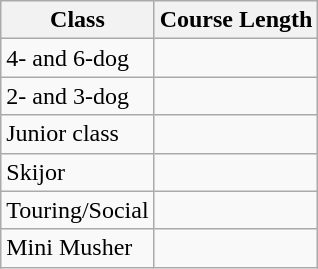<table class="wikitable">
<tr>
<th>Class</th>
<th>Course Length</th>
</tr>
<tr>
<td>4- and 6-dog</td>
<td></td>
</tr>
<tr>
<td>2- and 3-dog</td>
<td></td>
</tr>
<tr>
<td>Junior class</td>
<td></td>
</tr>
<tr>
<td>Skijor</td>
<td></td>
</tr>
<tr>
<td>Touring/Social</td>
<td></td>
</tr>
<tr>
<td>Mini Musher</td>
<td></td>
</tr>
</table>
